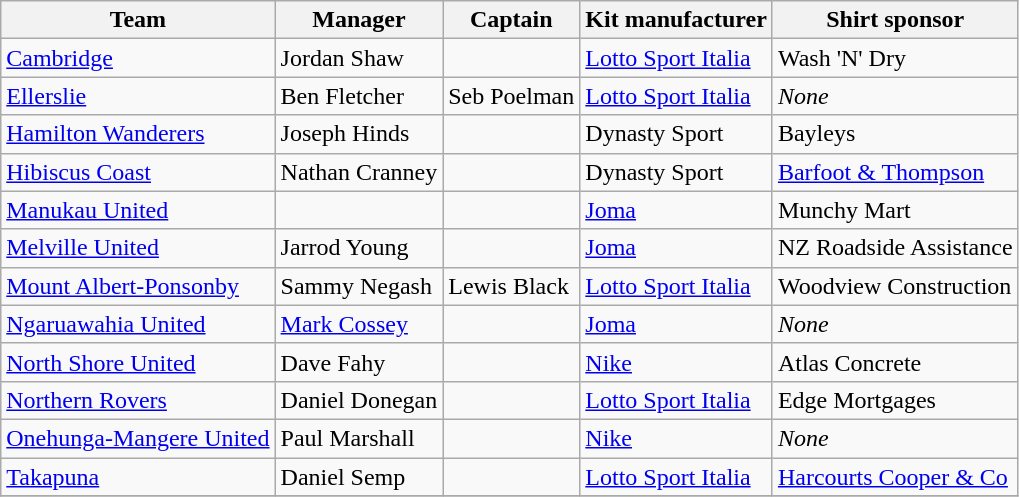<table class="wikitable sortable" style="text-align: left;">
<tr>
<th>Team</th>
<th>Manager</th>
<th>Captain</th>
<th>Kit manufacturer</th>
<th>Shirt sponsor</th>
</tr>
<tr>
<td><a href='#'>Cambridge</a></td>
<td> Jordan Shaw</td>
<td></td>
<td><a href='#'>Lotto Sport Italia</a></td>
<td>Wash 'N' Dry</td>
</tr>
<tr>
<td><a href='#'>Ellerslie</a></td>
<td> Ben Fletcher</td>
<td>Seb Poelman</td>
<td><a href='#'>Lotto Sport Italia</a></td>
<td><em>None</em></td>
</tr>
<tr>
<td><a href='#'>Hamilton Wanderers</a></td>
<td> Joseph Hinds</td>
<td></td>
<td>Dynasty Sport</td>
<td>Bayleys</td>
</tr>
<tr>
<td><a href='#'>Hibiscus Coast</a></td>
<td> Nathan Cranney</td>
<td></td>
<td>Dynasty Sport</td>
<td><a href='#'>Barfoot & Thompson</a></td>
</tr>
<tr>
<td><a href='#'>Manukau United</a></td>
<td></td>
<td></td>
<td><a href='#'>Joma</a></td>
<td>Munchy Mart</td>
</tr>
<tr>
<td><a href='#'>Melville United</a></td>
<td> Jarrod Young</td>
<td></td>
<td><a href='#'>Joma</a></td>
<td>NZ Roadside Assistance</td>
</tr>
<tr>
<td><a href='#'>Mount Albert-Ponsonby</a></td>
<td> Sammy Negash</td>
<td>Lewis Black</td>
<td><a href='#'>Lotto Sport Italia</a></td>
<td>Woodview Construction</td>
</tr>
<tr>
<td><a href='#'>Ngaruawahia United</a></td>
<td> <a href='#'>Mark Cossey</a></td>
<td></td>
<td><a href='#'>Joma</a></td>
<td><em>None</em></td>
</tr>
<tr>
<td><a href='#'>North Shore United</a></td>
<td> Dave Fahy</td>
<td></td>
<td><a href='#'>Nike</a></td>
<td>Atlas Concrete</td>
</tr>
<tr>
<td><a href='#'>Northern Rovers</a></td>
<td> Daniel Donegan</td>
<td></td>
<td><a href='#'>Lotto Sport Italia</a></td>
<td>Edge Mortgages</td>
</tr>
<tr>
<td><a href='#'>Onehunga-Mangere United</a></td>
<td> Paul Marshall</td>
<td></td>
<td><a href='#'>Nike</a></td>
<td><em>None</em></td>
</tr>
<tr>
<td><a href='#'>Takapuna</a></td>
<td> Daniel Semp</td>
<td></td>
<td><a href='#'>Lotto Sport Italia</a></td>
<td><a href='#'>Harcourts Cooper & Co</a></td>
</tr>
<tr>
</tr>
</table>
